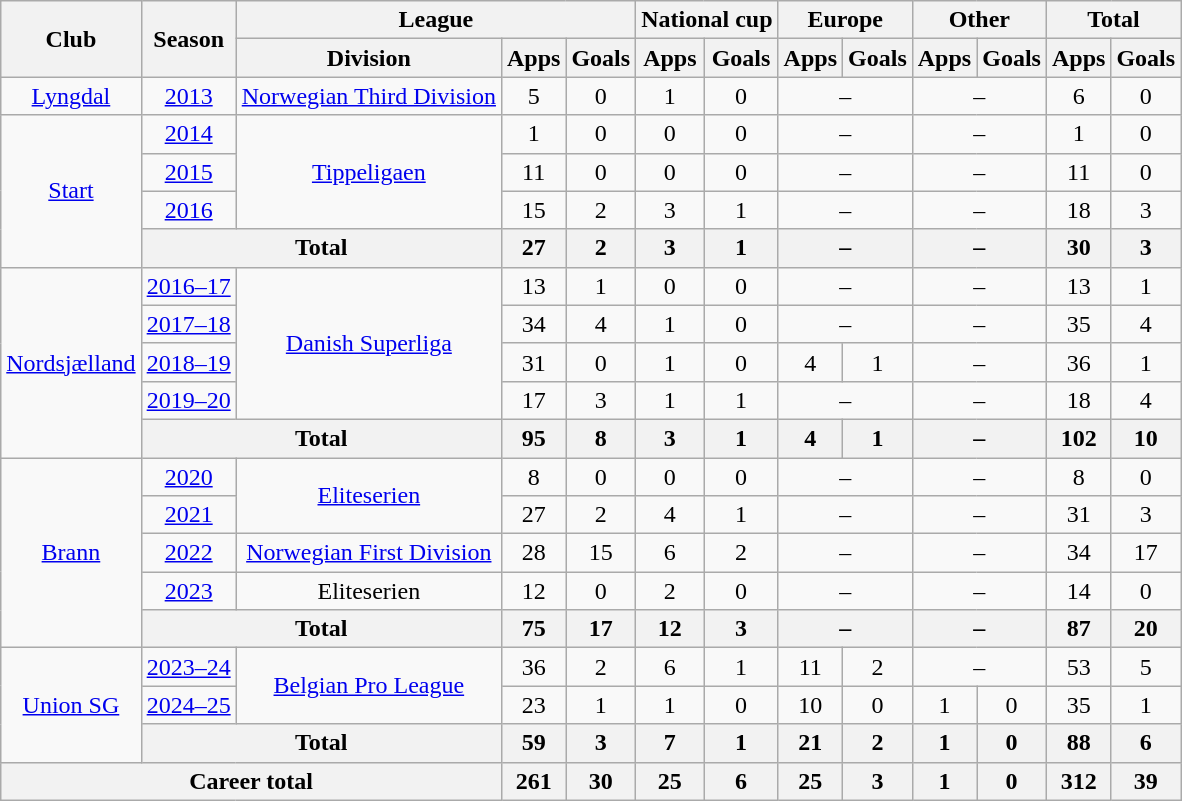<table class="wikitable" style="text-align: center;">
<tr>
<th rowspan="2">Club</th>
<th rowspan="2">Season</th>
<th colspan="3">League</th>
<th colspan="2">National cup</th>
<th colspan="2">Europe</th>
<th colspan="2">Other</th>
<th colspan="2">Total</th>
</tr>
<tr>
<th>Division</th>
<th>Apps</th>
<th>Goals</th>
<th>Apps</th>
<th>Goals</th>
<th>Apps</th>
<th>Goals</th>
<th>Apps</th>
<th>Goals</th>
<th>Apps</th>
<th>Goals</th>
</tr>
<tr>
<td><a href='#'>Lyngdal</a></td>
<td><a href='#'>2013</a></td>
<td><a href='#'>Norwegian Third Division</a></td>
<td>5</td>
<td>0</td>
<td>1</td>
<td>0</td>
<td colspan="2">–</td>
<td colspan="2">–</td>
<td>6</td>
<td>0</td>
</tr>
<tr>
<td rowspan="4"><a href='#'>Start</a></td>
<td><a href='#'>2014</a></td>
<td rowspan="3"><a href='#'>Tippeligaen</a></td>
<td>1</td>
<td>0</td>
<td>0</td>
<td>0</td>
<td colspan="2">–</td>
<td colspan="2">–</td>
<td>1</td>
<td>0</td>
</tr>
<tr>
<td><a href='#'>2015</a></td>
<td>11</td>
<td>0</td>
<td>0</td>
<td>0</td>
<td colspan="2">–</td>
<td colspan="2">–</td>
<td>11</td>
<td>0</td>
</tr>
<tr>
<td><a href='#'>2016</a></td>
<td>15</td>
<td>2</td>
<td>3</td>
<td>1</td>
<td colspan="2">–</td>
<td colspan="2">–</td>
<td>18</td>
<td>3</td>
</tr>
<tr>
<th colspan="2">Total</th>
<th>27</th>
<th>2</th>
<th>3</th>
<th>1</th>
<th colspan="2">–</th>
<th colspan="2">–</th>
<th>30</th>
<th>3</th>
</tr>
<tr>
<td rowspan="5"><a href='#'>Nordsjælland</a></td>
<td><a href='#'>2016–17</a></td>
<td rowspan="4"><a href='#'>Danish Superliga</a></td>
<td>13</td>
<td>1</td>
<td>0</td>
<td>0</td>
<td colspan="2">–</td>
<td colspan="2">–</td>
<td>13</td>
<td>1</td>
</tr>
<tr>
<td><a href='#'>2017–18</a></td>
<td>34</td>
<td>4</td>
<td>1</td>
<td>0</td>
<td colspan="2">–</td>
<td colspan="2">–</td>
<td>35</td>
<td>4</td>
</tr>
<tr>
<td><a href='#'>2018–19</a></td>
<td>31</td>
<td>0</td>
<td>1</td>
<td>0</td>
<td>4</td>
<td>1</td>
<td colspan="2">–</td>
<td>36</td>
<td>1</td>
</tr>
<tr>
<td><a href='#'>2019–20</a></td>
<td>17</td>
<td>3</td>
<td>1</td>
<td>1</td>
<td colspan="2">–</td>
<td colspan="2">–</td>
<td>18</td>
<td>4</td>
</tr>
<tr>
<th colspan="2">Total</th>
<th>95</th>
<th>8</th>
<th>3</th>
<th>1</th>
<th>4</th>
<th>1</th>
<th colspan="2">–</th>
<th>102</th>
<th>10</th>
</tr>
<tr>
<td rowspan="5"><a href='#'>Brann</a></td>
<td><a href='#'>2020</a></td>
<td rowspan="2"><a href='#'>Eliteserien</a></td>
<td>8</td>
<td>0</td>
<td>0</td>
<td>0</td>
<td colspan="2">–</td>
<td colspan="2">–</td>
<td>8</td>
<td>0</td>
</tr>
<tr>
<td><a href='#'>2021</a></td>
<td>27</td>
<td>2</td>
<td>4</td>
<td>1</td>
<td colspan="2">–</td>
<td colspan="2">–</td>
<td>31</td>
<td>3</td>
</tr>
<tr>
<td><a href='#'>2022</a></td>
<td><a href='#'>Norwegian First Division</a></td>
<td>28</td>
<td>15</td>
<td>6</td>
<td>2</td>
<td colspan="2">–</td>
<td colspan="2">–</td>
<td>34</td>
<td>17</td>
</tr>
<tr>
<td><a href='#'>2023</a></td>
<td>Eliteserien</td>
<td>12</td>
<td>0</td>
<td>2</td>
<td>0</td>
<td colspan="2">–</td>
<td colspan="2">–</td>
<td>14</td>
<td>0</td>
</tr>
<tr>
<th colspan="2">Total</th>
<th>75</th>
<th>17</th>
<th>12</th>
<th>3</th>
<th colspan="2">–</th>
<th colspan="2">–</th>
<th>87</th>
<th>20</th>
</tr>
<tr>
<td rowspan="3"><a href='#'>Union SG</a></td>
<td><a href='#'>2023–24</a></td>
<td rowspan="2"><a href='#'>Belgian Pro League</a></td>
<td>36</td>
<td>2</td>
<td>6</td>
<td>1</td>
<td>11</td>
<td>2</td>
<td colspan="2">–</td>
<td>53</td>
<td>5</td>
</tr>
<tr>
<td><a href='#'>2024–25</a></td>
<td>23</td>
<td>1</td>
<td>1</td>
<td>0</td>
<td>10</td>
<td>0</td>
<td>1</td>
<td>0</td>
<td>35</td>
<td>1</td>
</tr>
<tr>
<th colspan="2">Total</th>
<th>59</th>
<th>3</th>
<th>7</th>
<th>1</th>
<th>21</th>
<th>2</th>
<th>1</th>
<th>0</th>
<th>88</th>
<th>6</th>
</tr>
<tr>
<th colspan="3">Career total</th>
<th>261</th>
<th>30</th>
<th>25</th>
<th>6</th>
<th>25</th>
<th>3</th>
<th>1</th>
<th>0</th>
<th>312</th>
<th>39</th>
</tr>
</table>
